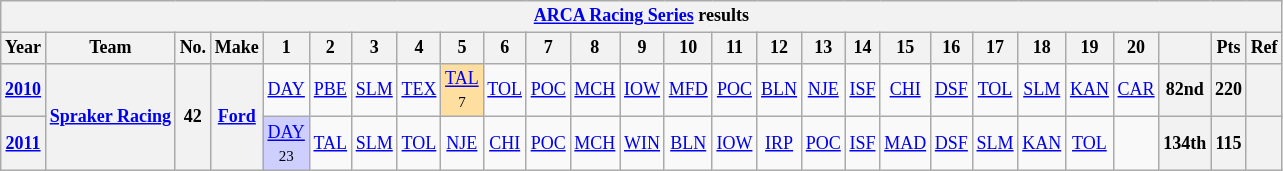<table class="wikitable" style="text-align:center; font-size:75%">
<tr>
<th colspan=45><a href='#'>ARCA Racing Series</a> results</th>
</tr>
<tr>
<th>Year</th>
<th>Team</th>
<th>No.</th>
<th>Make</th>
<th>1</th>
<th>2</th>
<th>3</th>
<th>4</th>
<th>5</th>
<th>6</th>
<th>7</th>
<th>8</th>
<th>9</th>
<th>10</th>
<th>11</th>
<th>12</th>
<th>13</th>
<th>14</th>
<th>15</th>
<th>16</th>
<th>17</th>
<th>18</th>
<th>19</th>
<th>20</th>
<th></th>
<th>Pts</th>
<th>Ref</th>
</tr>
<tr>
<th><a href='#'>2010</a></th>
<th rowspan=2><a href='#'>Spraker Racing</a></th>
<th rowspan=2>42</th>
<th rowspan=2><a href='#'>Ford</a></th>
<td><a href='#'>DAY</a></td>
<td><a href='#'>PBE</a></td>
<td><a href='#'>SLM</a></td>
<td><a href='#'>TEX</a></td>
<td style="background:#FFDF9F;"><a href='#'>TAL</a><br><small>7</small></td>
<td><a href='#'>TOL</a></td>
<td><a href='#'>POC</a></td>
<td><a href='#'>MCH</a></td>
<td><a href='#'>IOW</a></td>
<td><a href='#'>MFD</a></td>
<td><a href='#'>POC</a></td>
<td><a href='#'>BLN</a></td>
<td><a href='#'>NJE</a></td>
<td><a href='#'>ISF</a></td>
<td><a href='#'>CHI</a></td>
<td><a href='#'>DSF</a></td>
<td><a href='#'>TOL</a></td>
<td><a href='#'>SLM</a></td>
<td><a href='#'>KAN</a></td>
<td><a href='#'>CAR</a></td>
<th>82nd</th>
<th>220</th>
<th></th>
</tr>
<tr>
<th><a href='#'>2011</a></th>
<td style="background:#CFCFFF;"><a href='#'>DAY</a><br><small>23</small></td>
<td><a href='#'>TAL</a></td>
<td><a href='#'>SLM</a></td>
<td><a href='#'>TOL</a></td>
<td><a href='#'>NJE</a></td>
<td><a href='#'>CHI</a></td>
<td><a href='#'>POC</a></td>
<td><a href='#'>MCH</a></td>
<td><a href='#'>WIN</a></td>
<td><a href='#'>BLN</a></td>
<td><a href='#'>IOW</a></td>
<td><a href='#'>IRP</a></td>
<td><a href='#'>POC</a></td>
<td><a href='#'>ISF</a></td>
<td><a href='#'>MAD</a></td>
<td><a href='#'>DSF</a></td>
<td><a href='#'>SLM</a></td>
<td><a href='#'>KAN</a></td>
<td><a href='#'>TOL</a></td>
<td></td>
<th>134th</th>
<th>115</th>
<th></th>
</tr>
</table>
